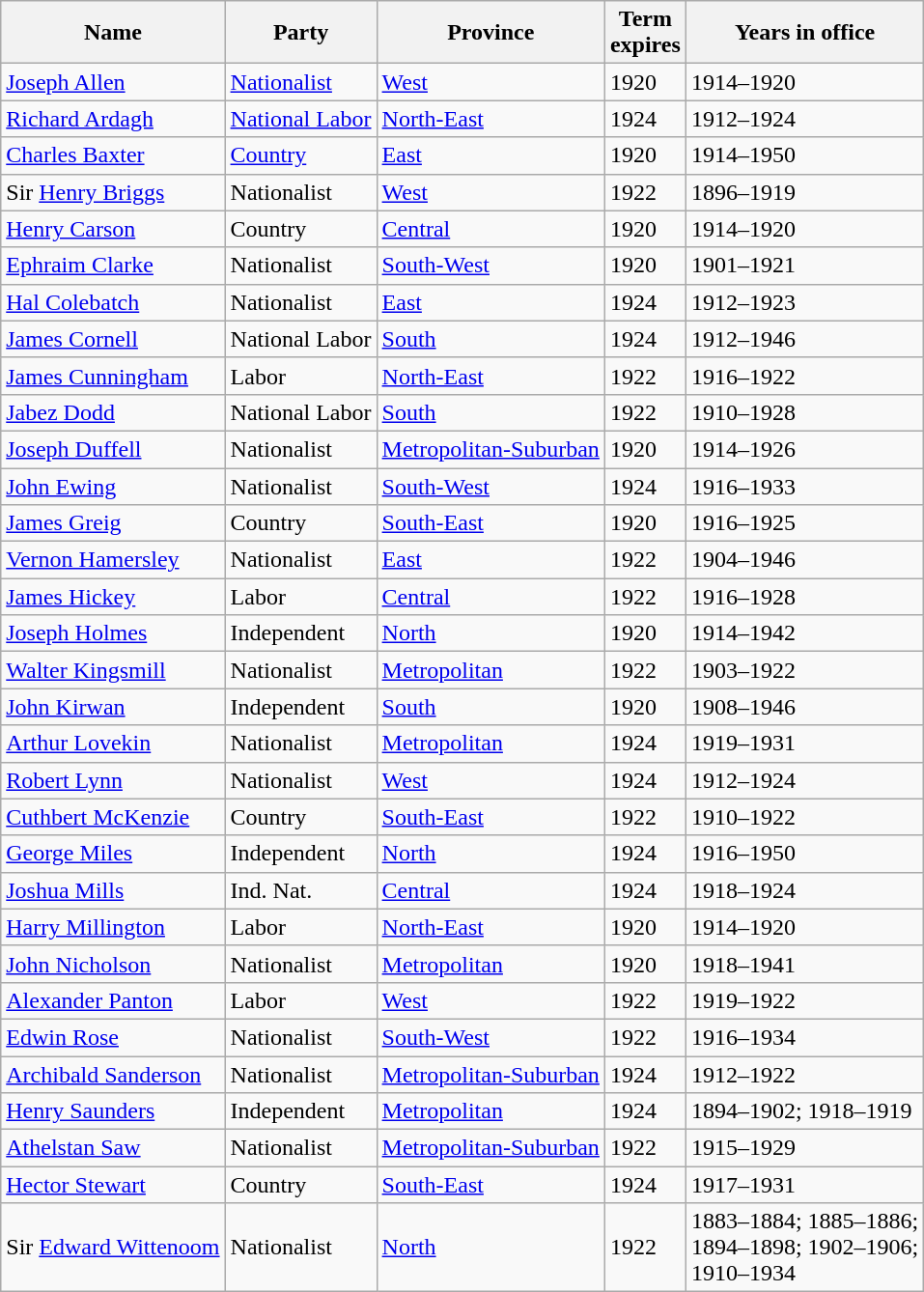<table class="wikitable sortable">
<tr>
<th>Name</th>
<th>Party</th>
<th>Province</th>
<th>Term<br>expires</th>
<th>Years in office</th>
</tr>
<tr>
<td><a href='#'>Joseph Allen</a></td>
<td><a href='#'>Nationalist</a></td>
<td><a href='#'>West</a></td>
<td>1920</td>
<td>1914–1920</td>
</tr>
<tr>
<td><a href='#'>Richard Ardagh</a></td>
<td><a href='#'>National Labor</a></td>
<td><a href='#'>North-East</a></td>
<td>1924</td>
<td>1912–1924</td>
</tr>
<tr>
<td><a href='#'>Charles Baxter</a></td>
<td><a href='#'>Country</a></td>
<td><a href='#'>East</a></td>
<td>1920</td>
<td>1914–1950</td>
</tr>
<tr>
<td>Sir <a href='#'>Henry Briggs</a></td>
<td>Nationalist</td>
<td><a href='#'>West</a></td>
<td>1922</td>
<td>1896–1919</td>
</tr>
<tr>
<td><a href='#'>Henry Carson</a></td>
<td>Country</td>
<td><a href='#'>Central</a></td>
<td>1920</td>
<td>1914–1920</td>
</tr>
<tr>
<td><a href='#'>Ephraim Clarke</a></td>
<td>Nationalist</td>
<td><a href='#'>South-West</a></td>
<td>1920</td>
<td>1901–1921</td>
</tr>
<tr>
<td><a href='#'>Hal Colebatch</a></td>
<td>Nationalist</td>
<td><a href='#'>East</a></td>
<td>1924</td>
<td>1912–1923</td>
</tr>
<tr>
<td><a href='#'>James Cornell</a></td>
<td>National Labor</td>
<td><a href='#'>South</a></td>
<td>1924</td>
<td>1912–1946</td>
</tr>
<tr>
<td><a href='#'>James Cunningham</a></td>
<td>Labor</td>
<td><a href='#'>North-East</a></td>
<td>1922</td>
<td>1916–1922</td>
</tr>
<tr>
<td><a href='#'>Jabez Dodd</a></td>
<td>National Labor</td>
<td><a href='#'>South</a></td>
<td>1922</td>
<td>1910–1928</td>
</tr>
<tr>
<td><a href='#'>Joseph Duffell</a></td>
<td>Nationalist</td>
<td><a href='#'>Metropolitan-Suburban</a></td>
<td>1920</td>
<td>1914–1926</td>
</tr>
<tr>
<td><a href='#'>John Ewing</a></td>
<td>Nationalist</td>
<td><a href='#'>South-West</a></td>
<td>1924</td>
<td>1916–1933</td>
</tr>
<tr>
<td><a href='#'>James Greig</a></td>
<td>Country</td>
<td><a href='#'>South-East</a></td>
<td>1920</td>
<td>1916–1925</td>
</tr>
<tr>
<td><a href='#'>Vernon Hamersley</a></td>
<td>Nationalist</td>
<td><a href='#'>East</a></td>
<td>1922</td>
<td>1904–1946</td>
</tr>
<tr>
<td><a href='#'>James Hickey</a></td>
<td>Labor</td>
<td><a href='#'>Central</a></td>
<td>1922</td>
<td>1916–1928</td>
</tr>
<tr>
<td><a href='#'>Joseph Holmes</a></td>
<td>Independent</td>
<td><a href='#'>North</a></td>
<td>1920</td>
<td>1914–1942</td>
</tr>
<tr>
<td><a href='#'>Walter Kingsmill</a></td>
<td>Nationalist</td>
<td><a href='#'>Metropolitan</a></td>
<td>1922</td>
<td>1903–1922</td>
</tr>
<tr>
<td><a href='#'>John Kirwan</a></td>
<td>Independent</td>
<td><a href='#'>South</a></td>
<td>1920</td>
<td>1908–1946</td>
</tr>
<tr>
<td><a href='#'>Arthur Lovekin</a></td>
<td>Nationalist</td>
<td><a href='#'>Metropolitan</a></td>
<td>1924</td>
<td>1919–1931</td>
</tr>
<tr>
<td><a href='#'>Robert Lynn</a></td>
<td>Nationalist</td>
<td><a href='#'>West</a></td>
<td>1924</td>
<td>1912–1924</td>
</tr>
<tr>
<td><a href='#'>Cuthbert McKenzie</a></td>
<td>Country</td>
<td><a href='#'>South-East</a></td>
<td>1922</td>
<td>1910–1922</td>
</tr>
<tr>
<td><a href='#'>George Miles</a></td>
<td>Independent</td>
<td><a href='#'>North</a></td>
<td>1924</td>
<td>1916–1950</td>
</tr>
<tr>
<td><a href='#'>Joshua Mills</a></td>
<td>Ind. Nat.</td>
<td><a href='#'>Central</a></td>
<td>1924</td>
<td>1918–1924</td>
</tr>
<tr>
<td><a href='#'>Harry Millington</a></td>
<td>Labor</td>
<td><a href='#'>North-East</a></td>
<td>1920</td>
<td>1914–1920</td>
</tr>
<tr>
<td><a href='#'>John Nicholson</a></td>
<td>Nationalist</td>
<td><a href='#'>Metropolitan</a></td>
<td>1920</td>
<td>1918–1941</td>
</tr>
<tr>
<td><a href='#'>Alexander Panton</a></td>
<td>Labor</td>
<td><a href='#'>West</a></td>
<td>1922</td>
<td>1919–1922</td>
</tr>
<tr>
<td><a href='#'>Edwin Rose</a></td>
<td>Nationalist</td>
<td><a href='#'>South-West</a></td>
<td>1922</td>
<td>1916–1934</td>
</tr>
<tr>
<td><a href='#'>Archibald Sanderson</a></td>
<td>Nationalist</td>
<td><a href='#'>Metropolitan-Suburban</a></td>
<td>1924</td>
<td>1912–1922</td>
</tr>
<tr>
<td><a href='#'>Henry Saunders</a></td>
<td>Independent</td>
<td><a href='#'>Metropolitan</a></td>
<td>1924</td>
<td>1894–1902; 1918–1919</td>
</tr>
<tr>
<td><a href='#'>Athelstan Saw</a></td>
<td>Nationalist</td>
<td><a href='#'>Metropolitan-Suburban</a></td>
<td>1922</td>
<td>1915–1929</td>
</tr>
<tr>
<td><a href='#'>Hector Stewart</a></td>
<td>Country</td>
<td><a href='#'>South-East</a></td>
<td>1924</td>
<td>1917–1931</td>
</tr>
<tr>
<td>Sir <a href='#'>Edward Wittenoom</a></td>
<td>Nationalist</td>
<td><a href='#'>North</a></td>
<td>1922</td>
<td>1883–1884; 1885–1886;<br>1894–1898; 1902–1906;<br>1910–1934</td>
</tr>
</table>
